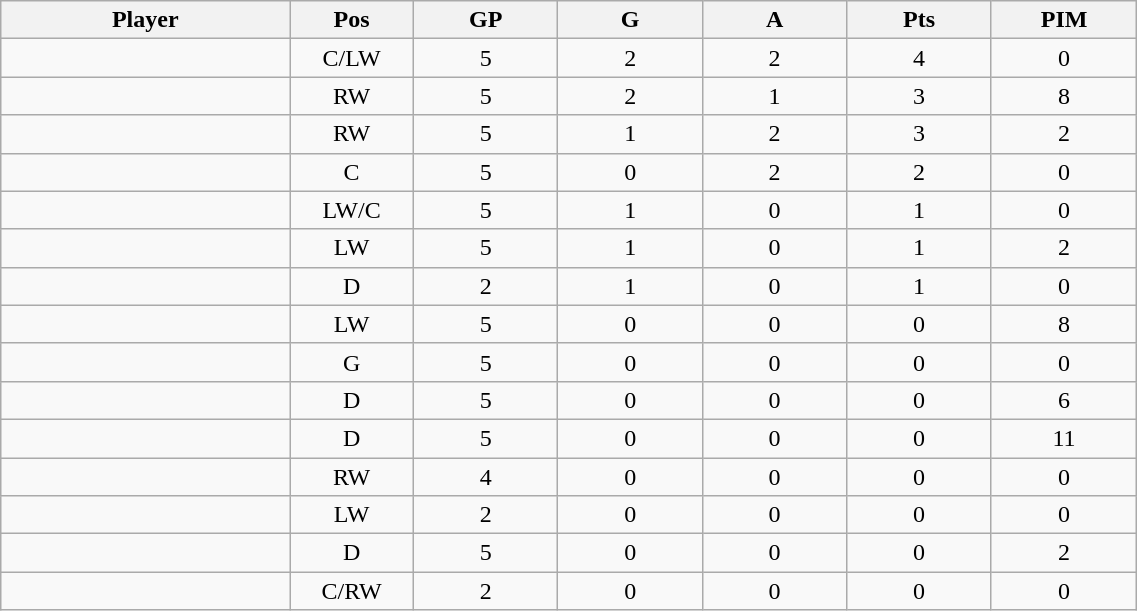<table class="wikitable sortable" width="60%">
<tr ALIGN="center">
<th bgcolor="#DDDDFF" width="10%">Player</th>
<th bgcolor="#DDDDFF" width="3%" title="Position">Pos</th>
<th bgcolor="#DDDDFF" width="5%" title="Games played">GP</th>
<th bgcolor="#DDDDFF" width="5%" title="Goals">G</th>
<th bgcolor="#DDDDFF" width="5%" title="Assists">A</th>
<th bgcolor="#DDDDFF" width="5%" title="Points">Pts</th>
<th bgcolor="#DDDDFF" width="5%" title="Penalties in Minutes">PIM</th>
</tr>
<tr align="center">
<td align="right"></td>
<td>C/LW</td>
<td>5</td>
<td>2</td>
<td>2</td>
<td>4</td>
<td>0</td>
</tr>
<tr align="center">
<td align="right"></td>
<td>RW</td>
<td>5</td>
<td>2</td>
<td>1</td>
<td>3</td>
<td>8</td>
</tr>
<tr align="center">
<td align="right"></td>
<td>RW</td>
<td>5</td>
<td>1</td>
<td>2</td>
<td>3</td>
<td>2</td>
</tr>
<tr align="center">
<td align="right"></td>
<td>C</td>
<td>5</td>
<td>0</td>
<td>2</td>
<td>2</td>
<td>0</td>
</tr>
<tr align="center">
<td align="right"></td>
<td>LW/C</td>
<td>5</td>
<td>1</td>
<td>0</td>
<td>1</td>
<td>0</td>
</tr>
<tr align="center">
<td align="right"></td>
<td>LW</td>
<td>5</td>
<td>1</td>
<td>0</td>
<td>1</td>
<td>2</td>
</tr>
<tr align="center">
<td align="right"></td>
<td>D</td>
<td>2</td>
<td>1</td>
<td>0</td>
<td>1</td>
<td>0</td>
</tr>
<tr align="center">
<td align="right"></td>
<td>LW</td>
<td>5</td>
<td>0</td>
<td>0</td>
<td>0</td>
<td>8</td>
</tr>
<tr align="center">
<td align="right"></td>
<td>G</td>
<td>5</td>
<td>0</td>
<td>0</td>
<td>0</td>
<td>0</td>
</tr>
<tr align="center">
<td align="right"></td>
<td>D</td>
<td>5</td>
<td>0</td>
<td>0</td>
<td>0</td>
<td>6</td>
</tr>
<tr align="center">
<td align="right"></td>
<td>D</td>
<td>5</td>
<td>0</td>
<td>0</td>
<td>0</td>
<td>11</td>
</tr>
<tr align="center">
<td align="right"></td>
<td>RW</td>
<td>4</td>
<td>0</td>
<td>0</td>
<td>0</td>
<td>0</td>
</tr>
<tr align="center">
<td align="right"></td>
<td>LW</td>
<td>2</td>
<td>0</td>
<td>0</td>
<td>0</td>
<td>0</td>
</tr>
<tr align="center">
<td align="right"></td>
<td>D</td>
<td>5</td>
<td>0</td>
<td>0</td>
<td>0</td>
<td>2</td>
</tr>
<tr align="center">
<td align="right"></td>
<td>C/RW</td>
<td>2</td>
<td>0</td>
<td>0</td>
<td>0</td>
<td>0</td>
</tr>
</table>
